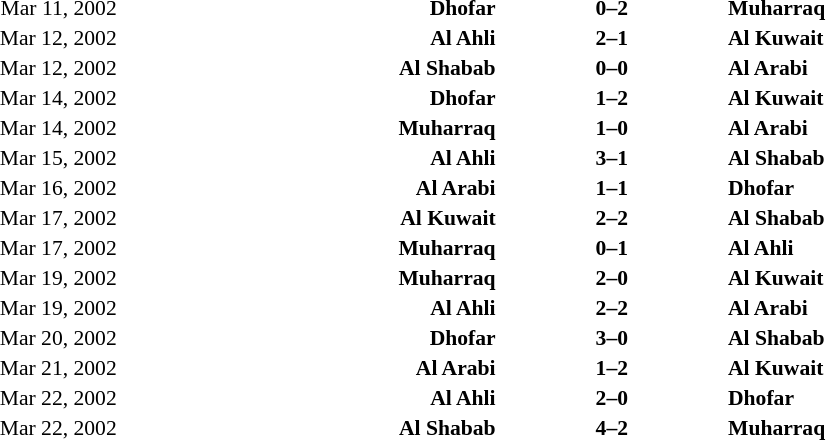<table width=100% cellspacing=1>
<tr>
<th width=10%></th>
<th width=20%></th>
<th width=12%></th>
<th width=20%></th>
<th></th>
</tr>
<tr>
</tr>
<tr style=font-size:90%>
<td align=right>Mar 11, 2002</td>
<td align=right><strong>Dhofar</strong></td>
<td align=center><strong>0–2</strong></td>
<td><strong>Muharraq</strong></td>
</tr>
<tr style=font-size:90%>
<td align=right>Mar 12, 2002</td>
<td align=right><strong>Al Ahli</strong></td>
<td align=center><strong>2–1</strong></td>
<td><strong>Al Kuwait</strong></td>
</tr>
<tr style=font-size:90%>
<td align=right>Mar 12, 2002</td>
<td align=right><strong>Al Shabab</strong></td>
<td align=center><strong>0–0</strong></td>
<td><strong>Al Arabi</strong></td>
</tr>
<tr style=font-size:90%>
<td align=right>Mar 14, 2002</td>
<td align=right><strong>Dhofar</strong></td>
<td align=center><strong>1–2</strong></td>
<td><strong>Al Kuwait</strong></td>
</tr>
<tr style=font-size:90%>
<td align=right>Mar 14, 2002</td>
<td align=right><strong>Muharraq</strong></td>
<td align=center><strong>1–0</strong></td>
<td><strong>Al Arabi</strong></td>
</tr>
<tr style=font-size:90%>
<td align=right>Mar 15, 2002</td>
<td align=right><strong>Al Ahli</strong></td>
<td align=center><strong>3–1</strong></td>
<td><strong>Al Shabab</strong></td>
</tr>
<tr style=font-size:90%>
<td align=right>Mar 16, 2002</td>
<td align=right><strong>Al Arabi</strong></td>
<td align=center><strong>1–1</strong></td>
<td><strong>Dhofar</strong></td>
</tr>
<tr style=font-size:90%>
<td align=right>Mar 17, 2002</td>
<td align=right><strong>Al Kuwait</strong></td>
<td align=center><strong>2–2</strong></td>
<td><strong>Al Shabab</strong></td>
</tr>
<tr style=font-size:90%>
<td align=right>Mar 17, 2002</td>
<td align=right><strong>Muharraq</strong></td>
<td align=center><strong>0–1</strong></td>
<td><strong>Al Ahli</strong></td>
</tr>
<tr style=font-size:90%>
<td align=right>Mar 19, 2002</td>
<td align=right><strong>Muharraq</strong></td>
<td align=center><strong>2–0</strong></td>
<td><strong>Al Kuwait</strong></td>
</tr>
<tr style=font-size:90%>
<td align=right>Mar 19, 2002</td>
<td align=right><strong>Al Ahli</strong></td>
<td align=center><strong>2–2</strong></td>
<td><strong>Al Arabi</strong></td>
</tr>
<tr style=font-size:90%>
<td align=right>Mar 20, 2002</td>
<td align=right><strong>Dhofar</strong></td>
<td align=center><strong>3–0</strong></td>
<td><strong>Al Shabab</strong></td>
</tr>
<tr style=font-size:90%>
<td align=right>Mar 21, 2002</td>
<td align=right><strong>Al Arabi</strong></td>
<td align=center><strong>1–2</strong></td>
<td><strong>Al Kuwait</strong></td>
</tr>
<tr style=font-size:90%>
<td align=right>Mar 22, 2002</td>
<td align=right><strong>Al Ahli</strong></td>
<td align=center><strong>2–0</strong></td>
<td><strong>Dhofar</strong></td>
</tr>
<tr style=font-size:90%>
<td align=right>Mar 22, 2002</td>
<td align=right><strong>Al Shabab</strong></td>
<td align=center><strong>4–2</strong></td>
<td><strong>Muharraq</strong></td>
</tr>
</table>
